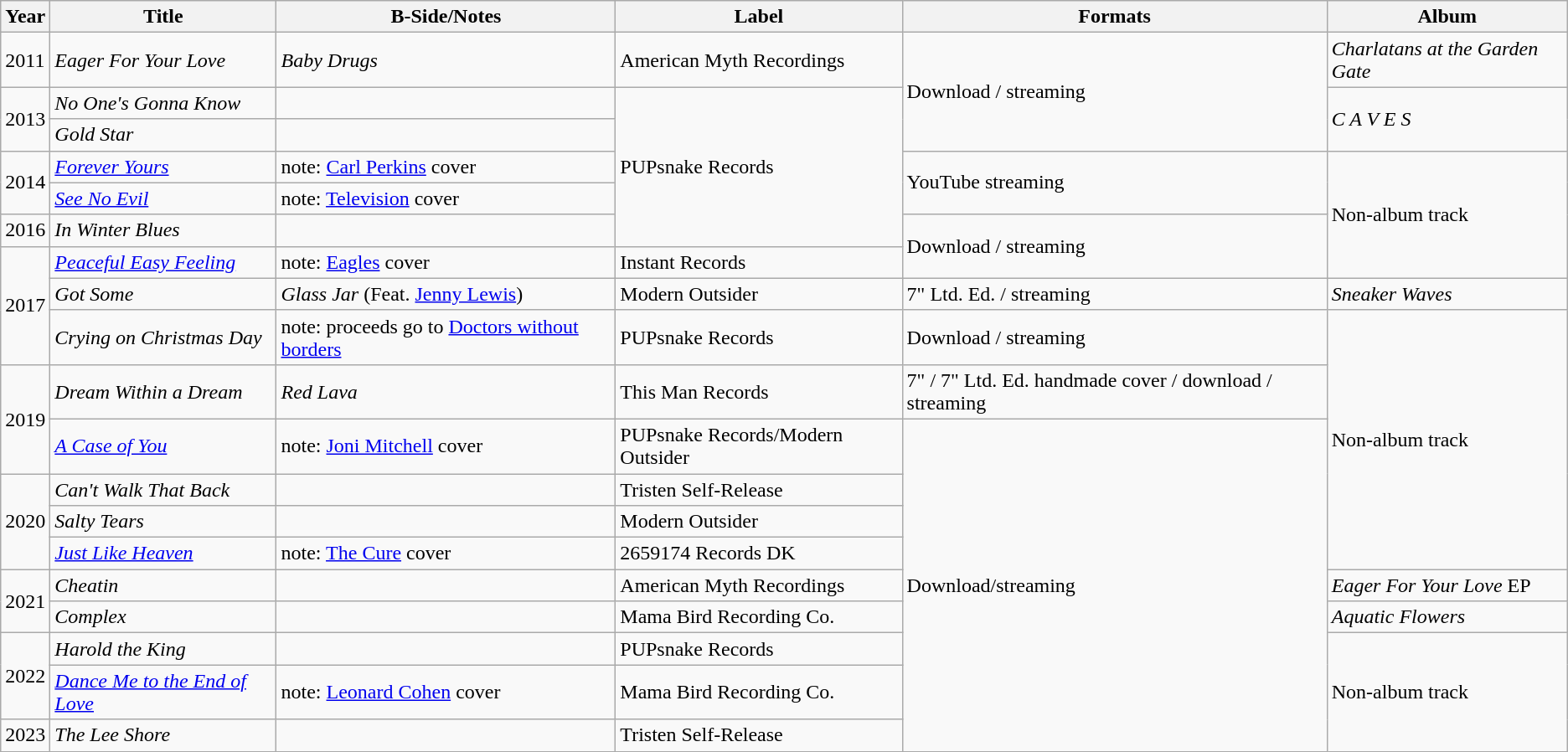<table class="wikitable sortable">
<tr>
<th>Year</th>
<th>Title</th>
<th>B-Side/Notes</th>
<th>Label</th>
<th>Formats</th>
<th>Album</th>
</tr>
<tr>
<td>2011</td>
<td><em>Eager For Your Love</em></td>
<td><em>Baby Drugs</em></td>
<td>American Myth Recordings</td>
<td rowspan="3">Download / streaming</td>
<td><em>Charlatans at the Garden Gate</em></td>
</tr>
<tr>
<td rowspan="2">2013</td>
<td><em>No One's Gonna Know</em></td>
<td></td>
<td rowspan="5">PUPsnake Records</td>
<td rowspan="2"><em>C A V E S</em></td>
</tr>
<tr>
<td><em>Gold Star</em></td>
<td></td>
</tr>
<tr>
<td rowspan="2">2014</td>
<td><em><a href='#'>Forever Yours</a></em></td>
<td>note: <a href='#'>Carl Perkins</a> cover</td>
<td rowspan="2">YouTube streaming</td>
<td rowspan="4">Non-album track</td>
</tr>
<tr>
<td><em><a href='#'>See No Evil</a></em></td>
<td>note: <a href='#'>Television</a> cover</td>
</tr>
<tr>
<td>2016</td>
<td><em>In Winter Blues</em></td>
<td></td>
<td rowspan="2">Download / streaming</td>
</tr>
<tr>
<td rowspan="3">2017</td>
<td><em><a href='#'>Peaceful Easy Feeling</a></em></td>
<td>note: <a href='#'>Eagles</a> cover</td>
<td>Instant Records</td>
</tr>
<tr>
<td><em>Got Some</em></td>
<td><em>Glass Jar</em> (Feat. <a href='#'>Jenny Lewis</a>)</td>
<td>Modern Outsider</td>
<td>7" Ltd. Ed. / streaming</td>
<td><em>Sneaker Waves</em></td>
</tr>
<tr>
<td><em>Crying on Christmas Day</em></td>
<td>note: proceeds go to <a href='#'>Doctors without borders</a></td>
<td>PUPsnake Records</td>
<td>Download / streaming</td>
<td rowspan="6">Non-album track</td>
</tr>
<tr>
<td rowspan="2">2019</td>
<td><em>Dream Within a Dream</em></td>
<td><em>Red Lava</em></td>
<td>This Man Records</td>
<td>7" / 7" Ltd. Ed. handmade cover / download / streaming</td>
</tr>
<tr>
<td><em><a href='#'>A Case of You</a></em></td>
<td>note: <a href='#'>Joni Mitchell</a> cover</td>
<td>PUPsnake Records/Modern Outsider</td>
<td rowspan="9">Download/streaming</td>
</tr>
<tr>
<td rowspan="3">2020</td>
<td><em>Can't Walk That Back</em></td>
<td></td>
<td>Tristen Self-Release</td>
</tr>
<tr>
<td><em>Salty Tears</em></td>
<td></td>
<td>Modern Outsider</td>
</tr>
<tr>
<td><em><a href='#'>Just Like Heaven</a></em></td>
<td>note: <a href='#'>The Cure</a> cover</td>
<td>2659174 Records DK</td>
</tr>
<tr>
<td rowspan="2">2021</td>
<td><em>Cheatin</em></td>
<td></td>
<td>American Myth Recordings</td>
<td><em>Eager For Your Love</em> EP</td>
</tr>
<tr>
<td><em>Complex</em></td>
<td></td>
<td>Mama Bird Recording Co.</td>
<td><em>Aquatic Flowers</em></td>
</tr>
<tr>
<td rowspan="2">2022</td>
<td><em>Harold the King</em></td>
<td></td>
<td>PUPsnake Records</td>
<td rowspan="3">Non-album track</td>
</tr>
<tr>
<td><em><a href='#'>Dance Me to the End of Love</a></em></td>
<td>note: <a href='#'>Leonard Cohen</a> cover</td>
<td>Mama Bird Recording Co.</td>
</tr>
<tr>
<td>2023</td>
<td><em>The Lee Shore</em></td>
<td></td>
<td>Tristen Self-Release</td>
</tr>
</table>
